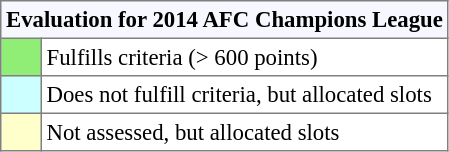<table cellpadding=3 cellspacing=0 border=1 style="font-size:95%; border:gray solid 1px; border-collapse:collapse">
<tr>
<th bgcolor=#f7f8ff colspan=2>Evaluation for 2014 AFC Champions League</th>
</tr>
<tr>
<td bgcolor=#90EE77 width=20></td>
<td>Fulfills criteria (> 600 points)</td>
</tr>
<tr>
<td bgcolor=#ccffff width=20></td>
<td>Does not fulfill criteria, but allocated slots</td>
</tr>
<tr>
<td bgcolor=#ffffcc width=20></td>
<td>Not assessed, but allocated slots</td>
</tr>
</table>
